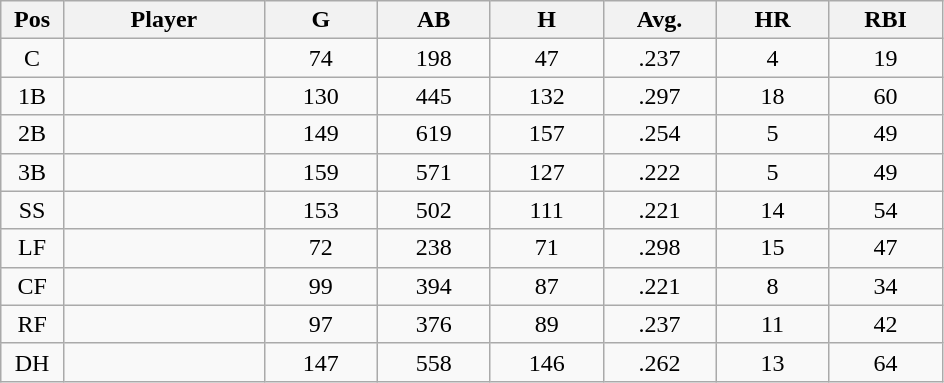<table class="wikitable sortable">
<tr>
<th bgcolor="#DDDDFF" width="5%">Pos</th>
<th bgcolor="#DDDDFF" width="16%">Player</th>
<th bgcolor="#DDDDFF" width="9%">G</th>
<th bgcolor="#DDDDFF" width="9%">AB</th>
<th bgcolor="#DDDDFF" width="9%">H</th>
<th bgcolor="#DDDDFF" width="9%">Avg.</th>
<th bgcolor="#DDDDFF" width="9%">HR</th>
<th bgcolor="#DDDDFF" width="9%">RBI</th>
</tr>
<tr align="center">
<td>C</td>
<td></td>
<td>74</td>
<td>198</td>
<td>47</td>
<td>.237</td>
<td>4</td>
<td>19</td>
</tr>
<tr align="center">
<td>1B</td>
<td></td>
<td>130</td>
<td>445</td>
<td>132</td>
<td>.297</td>
<td>18</td>
<td>60</td>
</tr>
<tr align="center">
<td>2B</td>
<td></td>
<td>149</td>
<td>619</td>
<td>157</td>
<td>.254</td>
<td>5</td>
<td>49</td>
</tr>
<tr align="center">
<td>3B</td>
<td></td>
<td>159</td>
<td>571</td>
<td>127</td>
<td>.222</td>
<td>5</td>
<td>49</td>
</tr>
<tr align="center">
<td>SS</td>
<td></td>
<td>153</td>
<td>502</td>
<td>111</td>
<td>.221</td>
<td>14</td>
<td>54</td>
</tr>
<tr align="center">
<td>LF</td>
<td></td>
<td>72</td>
<td>238</td>
<td>71</td>
<td>.298</td>
<td>15</td>
<td>47</td>
</tr>
<tr align="center">
<td>CF</td>
<td></td>
<td>99</td>
<td>394</td>
<td>87</td>
<td>.221</td>
<td>8</td>
<td>34</td>
</tr>
<tr align="center">
<td>RF</td>
<td></td>
<td>97</td>
<td>376</td>
<td>89</td>
<td>.237</td>
<td>11</td>
<td>42</td>
</tr>
<tr align="center">
<td>DH</td>
<td></td>
<td>147</td>
<td>558</td>
<td>146</td>
<td>.262</td>
<td>13</td>
<td>64</td>
</tr>
</table>
